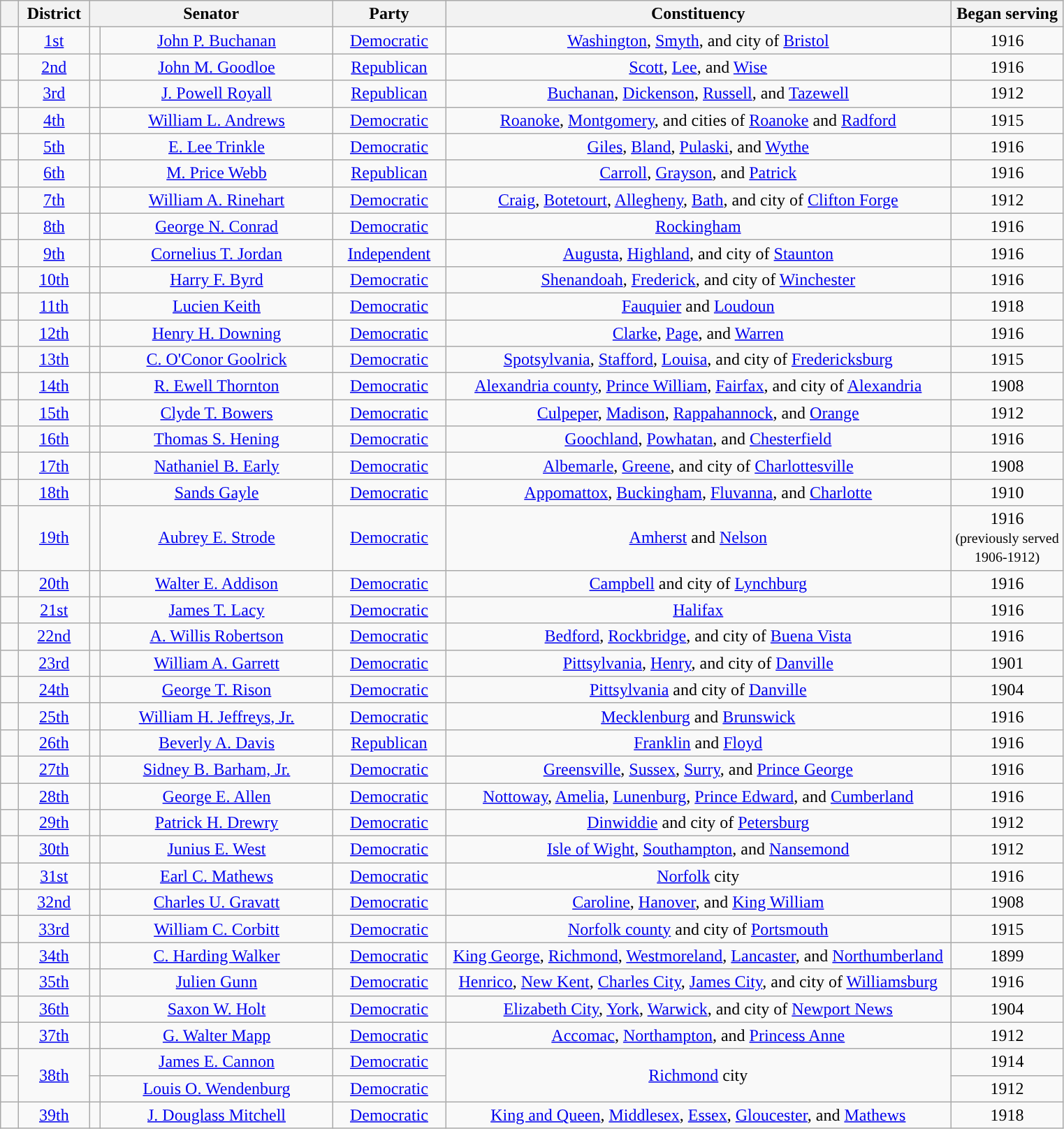<table class="wikitable" style="text-align:center">
<tr>
<th width="10px"></th>
<th width="60px">District</th>
<th colspan=2 width="225px">Senator</th>
<th width="100px">Party</th>
<th width="475px">Constituency</th>
<th width="100px">Began serving</th>
</tr>
<tr>
<td style="background-color:"></td>
<td><a href='#'>1st</a></td>
<td></td>
<td><a href='#'>John P. Buchanan</a></td>
<td><a href='#'>Democratic</a></td>
<td><a href='#'>Washington</a>, <a href='#'>Smyth</a>, and city of <a href='#'>Bristol</a></td>
<td>1916</td>
</tr>
<tr>
<td style="background-color:"></td>
<td><a href='#'>2nd</a></td>
<td></td>
<td><a href='#'>John M. Goodloe</a></td>
<td><a href='#'>Republican</a></td>
<td><a href='#'>Scott</a>, <a href='#'>Lee</a>, and <a href='#'>Wise</a></td>
<td>1916</td>
</tr>
<tr>
<td style="background-color:"></td>
<td><a href='#'>3rd</a></td>
<td></td>
<td><a href='#'>J. Powell Royall</a></td>
<td><a href='#'>Republican</a></td>
<td><a href='#'>Buchanan</a>, <a href='#'>Dickenson</a>, <a href='#'>Russell</a>, and <a href='#'>Tazewell</a></td>
<td>1912</td>
</tr>
<tr>
<td style="background-color:"></td>
<td><a href='#'>4th</a></td>
<td></td>
<td><a href='#'>William L. Andrews</a></td>
<td><a href='#'>Democratic</a></td>
<td><a href='#'>Roanoke</a>, <a href='#'>Montgomery</a>, and cities of <a href='#'>Roanoke</a> and <a href='#'>Radford</a></td>
<td>1915</td>
</tr>
<tr>
<td style="background-color:"></td>
<td><a href='#'>5th</a></td>
<td></td>
<td><a href='#'>E. Lee Trinkle</a></td>
<td><a href='#'>Democratic</a></td>
<td><a href='#'>Giles</a>, <a href='#'>Bland</a>, <a href='#'>Pulaski</a>, and <a href='#'>Wythe</a></td>
<td>1916</td>
</tr>
<tr>
<td style="background-color:"></td>
<td><a href='#'>6th</a></td>
<td></td>
<td><a href='#'>M. Price Webb</a></td>
<td><a href='#'>Republican</a></td>
<td><a href='#'>Carroll</a>, <a href='#'>Grayson</a>, and <a href='#'>Patrick</a></td>
<td>1916</td>
</tr>
<tr>
<td style="background-color:"></td>
<td><a href='#'>7th</a></td>
<td></td>
<td><a href='#'>William A. Rinehart</a></td>
<td><a href='#'>Democratic</a></td>
<td><a href='#'>Craig</a>, <a href='#'>Botetourt</a>, <a href='#'>Allegheny</a>, <a href='#'>Bath</a>, and city of <a href='#'>Clifton Forge</a></td>
<td>1912</td>
</tr>
<tr>
<td style="background-color:"></td>
<td><a href='#'>8th</a></td>
<td></td>
<td><a href='#'>George N. Conrad</a></td>
<td><a href='#'>Democratic</a></td>
<td><a href='#'>Rockingham</a></td>
<td>1916</td>
</tr>
<tr>
<td style="background-color:"></td>
<td><a href='#'>9th</a></td>
<td></td>
<td><a href='#'>Cornelius T. Jordan</a></td>
<td><a href='#'>Independent</a></td>
<td><a href='#'>Augusta</a>, <a href='#'>Highland</a>, and city of <a href='#'>Staunton</a></td>
<td>1916</td>
</tr>
<tr>
<td style="background-color:"></td>
<td><a href='#'>10th</a></td>
<td></td>
<td><a href='#'>Harry F. Byrd</a></td>
<td><a href='#'>Democratic</a></td>
<td><a href='#'>Shenandoah</a>, <a href='#'>Frederick</a>, and city of <a href='#'>Winchester</a></td>
<td>1916</td>
</tr>
<tr>
<td style="background-color:"></td>
<td><a href='#'>11th</a></td>
<td></td>
<td><a href='#'>Lucien Keith</a></td>
<td><a href='#'>Democratic</a></td>
<td><a href='#'>Fauquier</a> and <a href='#'>Loudoun</a></td>
<td>1918</td>
</tr>
<tr>
<td style="background-color:"></td>
<td><a href='#'>12th</a></td>
<td></td>
<td><a href='#'>Henry H. Downing</a></td>
<td><a href='#'>Democratic</a></td>
<td><a href='#'>Clarke</a>, <a href='#'>Page</a>, and <a href='#'>Warren</a></td>
<td>1916</td>
</tr>
<tr>
<td style="background-color:"></td>
<td><a href='#'>13th</a></td>
<td></td>
<td><a href='#'>C. O'Conor Goolrick</a></td>
<td><a href='#'>Democratic</a></td>
<td><a href='#'>Spotsylvania</a>, <a href='#'>Stafford</a>, <a href='#'>Louisa</a>, and city of <a href='#'>Fredericksburg</a></td>
<td>1915</td>
</tr>
<tr>
<td style="background-color:"></td>
<td><a href='#'>14th</a></td>
<td></td>
<td><a href='#'>R. Ewell Thornton</a></td>
<td><a href='#'>Democratic</a></td>
<td><a href='#'>Alexandria county</a>, <a href='#'>Prince William</a>, <a href='#'>Fairfax</a>, and city of <a href='#'>Alexandria</a></td>
<td>1908</td>
</tr>
<tr>
<td style="background-color:"></td>
<td><a href='#'>15th</a></td>
<td></td>
<td><a href='#'>Clyde T. Bowers</a></td>
<td><a href='#'>Democratic</a></td>
<td><a href='#'>Culpeper</a>, <a href='#'>Madison</a>, <a href='#'>Rappahannock</a>, and <a href='#'>Orange</a></td>
<td>1912</td>
</tr>
<tr>
<td style="background-color:"></td>
<td><a href='#'>16th</a></td>
<td></td>
<td><a href='#'>Thomas S. Hening</a></td>
<td><a href='#'>Democratic</a></td>
<td><a href='#'>Goochland</a>, <a href='#'>Powhatan</a>, and <a href='#'>Chesterfield</a></td>
<td>1916</td>
</tr>
<tr>
<td style="background-color:"></td>
<td><a href='#'>17th</a></td>
<td></td>
<td><a href='#'>Nathaniel B. Early</a></td>
<td><a href='#'>Democratic</a></td>
<td><a href='#'>Albemarle</a>, <a href='#'>Greene</a>, and city of <a href='#'>Charlottesville</a></td>
<td>1908</td>
</tr>
<tr>
<td style="background-color:"></td>
<td><a href='#'>18th</a></td>
<td></td>
<td><a href='#'>Sands Gayle</a></td>
<td><a href='#'>Democratic</a></td>
<td><a href='#'>Appomattox</a>, <a href='#'>Buckingham</a>, <a href='#'>Fluvanna</a>, and <a href='#'>Charlotte</a></td>
<td>1910</td>
</tr>
<tr>
<td style="background-color:"></td>
<td><a href='#'>19th</a></td>
<td></td>
<td><a href='#'>Aubrey E. Strode</a></td>
<td><a href='#'>Democratic</a></td>
<td><a href='#'>Amherst</a> and <a href='#'>Nelson</a></td>
<td>1916<br><small>(previously served 1906-1912)</small></td>
</tr>
<tr>
<td style="background-color:"></td>
<td><a href='#'>20th</a></td>
<td></td>
<td><a href='#'>Walter E. Addison</a></td>
<td><a href='#'>Democratic</a></td>
<td><a href='#'>Campbell</a> and city of <a href='#'>Lynchburg</a></td>
<td>1916</td>
</tr>
<tr>
<td style="background-color:"></td>
<td><a href='#'>21st</a></td>
<td></td>
<td><a href='#'>James T. Lacy</a></td>
<td><a href='#'>Democratic</a></td>
<td><a href='#'>Halifax</a></td>
<td>1916</td>
</tr>
<tr>
<td style="background-color:"></td>
<td><a href='#'>22nd</a></td>
<td></td>
<td><a href='#'>A. Willis Robertson</a></td>
<td><a href='#'>Democratic</a></td>
<td><a href='#'>Bedford</a>, <a href='#'>Rockbridge</a>, and city of <a href='#'>Buena Vista</a></td>
<td>1916</td>
</tr>
<tr>
<td style="background-color:"></td>
<td><a href='#'>23rd</a></td>
<td></td>
<td><a href='#'>William A. Garrett</a></td>
<td><a href='#'>Democratic</a></td>
<td><a href='#'>Pittsylvania</a>, <a href='#'>Henry</a>, and city of <a href='#'>Danville</a></td>
<td>1901</td>
</tr>
<tr>
<td style="background-color:"></td>
<td><a href='#'>24th</a></td>
<td></td>
<td><a href='#'>George T. Rison</a></td>
<td><a href='#'>Democratic</a></td>
<td><a href='#'>Pittsylvania</a> and city of <a href='#'>Danville</a></td>
<td>1904</td>
</tr>
<tr>
<td style="background-color:"></td>
<td><a href='#'>25th</a></td>
<td></td>
<td><a href='#'>William H. Jeffreys, Jr.</a></td>
<td><a href='#'>Democratic</a></td>
<td><a href='#'>Mecklenburg</a> and <a href='#'>Brunswick</a></td>
<td>1916</td>
</tr>
<tr>
<td style="background-color:"></td>
<td><a href='#'>26th</a></td>
<td></td>
<td><a href='#'>Beverly A. Davis</a></td>
<td><a href='#'>Republican</a></td>
<td><a href='#'>Franklin</a> and <a href='#'>Floyd</a></td>
<td>1916</td>
</tr>
<tr>
<td style="background-color:"></td>
<td><a href='#'>27th</a></td>
<td></td>
<td><a href='#'>Sidney B. Barham, Jr.</a></td>
<td><a href='#'>Democratic</a></td>
<td><a href='#'>Greensville</a>, <a href='#'>Sussex</a>, <a href='#'>Surry</a>, and <a href='#'>Prince George</a></td>
<td>1916</td>
</tr>
<tr>
<td style="background-color:"></td>
<td><a href='#'>28th</a></td>
<td></td>
<td><a href='#'>George E. Allen</a></td>
<td><a href='#'>Democratic</a></td>
<td><a href='#'>Nottoway</a>, <a href='#'>Amelia</a>, <a href='#'>Lunenburg</a>, <a href='#'>Prince Edward</a>, and <a href='#'>Cumberland</a></td>
<td>1916</td>
</tr>
<tr>
<td style="background-color:"></td>
<td><a href='#'>29th</a></td>
<td></td>
<td><a href='#'>Patrick H. Drewry</a></td>
<td><a href='#'>Democratic</a></td>
<td><a href='#'>Dinwiddie</a> and city of <a href='#'>Petersburg</a></td>
<td>1912</td>
</tr>
<tr>
<td style="background-color:"></td>
<td><a href='#'>30th</a></td>
<td></td>
<td><a href='#'>Junius E. West</a></td>
<td><a href='#'>Democratic</a></td>
<td><a href='#'>Isle of Wight</a>, <a href='#'>Southampton</a>, and <a href='#'>Nansemond</a></td>
<td>1912</td>
</tr>
<tr>
<td style="background-color:"></td>
<td><a href='#'>31st</a></td>
<td></td>
<td><a href='#'>Earl C. Mathews</a></td>
<td><a href='#'>Democratic</a></td>
<td><a href='#'>Norfolk</a> city</td>
<td>1916</td>
</tr>
<tr>
<td style="background-color:"></td>
<td><a href='#'>32nd</a></td>
<td></td>
<td><a href='#'>Charles U. Gravatt</a></td>
<td><a href='#'>Democratic</a></td>
<td><a href='#'>Caroline</a>, <a href='#'>Hanover</a>, and <a href='#'>King William</a></td>
<td>1908</td>
</tr>
<tr>
<td style="background-color:"></td>
<td><a href='#'>33rd</a></td>
<td></td>
<td><a href='#'>William C. Corbitt</a></td>
<td><a href='#'>Democratic</a></td>
<td><a href='#'>Norfolk county</a> and city of <a href='#'>Portsmouth</a></td>
<td>1915</td>
</tr>
<tr>
<td style="background-color:"></td>
<td><a href='#'>34th</a></td>
<td></td>
<td><a href='#'>C. Harding Walker</a></td>
<td><a href='#'>Democratic</a></td>
<td><a href='#'>King George</a>, <a href='#'>Richmond</a>, <a href='#'>Westmoreland</a>, <a href='#'>Lancaster</a>, and <a href='#'>Northumberland</a></td>
<td>1899</td>
</tr>
<tr>
<td style="background-color:"></td>
<td><a href='#'>35th</a></td>
<td></td>
<td><a href='#'>Julien Gunn</a></td>
<td><a href='#'>Democratic</a></td>
<td><a href='#'>Henrico</a>, <a href='#'>New Kent</a>, <a href='#'>Charles City</a>, <a href='#'>James City</a>, and city of <a href='#'>Williamsburg</a></td>
<td>1916</td>
</tr>
<tr>
<td style="background-color:"></td>
<td><a href='#'>36th</a></td>
<td></td>
<td><a href='#'>Saxon W. Holt</a></td>
<td><a href='#'>Democratic</a></td>
<td><a href='#'>Elizabeth City</a>, <a href='#'>York</a>, <a href='#'>Warwick</a>, and city of <a href='#'>Newport News</a></td>
<td>1904</td>
</tr>
<tr>
<td style="background-color:"></td>
<td><a href='#'>37th</a></td>
<td></td>
<td><a href='#'>G. Walter Mapp</a></td>
<td><a href='#'>Democratic</a></td>
<td><a href='#'>Accomac</a>, <a href='#'>Northampton</a>, and <a href='#'>Princess Anne</a></td>
<td>1912</td>
</tr>
<tr>
<td style="background-color:"></td>
<td rowspan="2"><a href='#'>38th</a></td>
<td></td>
<td><a href='#'>James E. Cannon</a></td>
<td><a href='#'>Democratic</a></td>
<td rowspan="2"><a href='#'>Richmond</a> city</td>
<td>1914</td>
</tr>
<tr>
<td style="background-color:"></td>
<td></td>
<td><a href='#'>Louis O. Wendenburg</a></td>
<td><a href='#'>Democratic</a></td>
<td>1912</td>
</tr>
<tr>
<td style="background-color:"></td>
<td><a href='#'>39th</a></td>
<td></td>
<td><a href='#'>J. Douglass Mitchell</a></td>
<td><a href='#'>Democratic</a></td>
<td><a href='#'>King and Queen</a>, <a href='#'>Middlesex</a>, <a href='#'>Essex</a>, <a href='#'>Gloucester</a>, and <a href='#'>Mathews</a></td>
<td>1918</td>
</tr>
</table>
